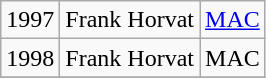<table class="wikitable">
<tr>
<td>1997</td>
<td> Frank Horvat</td>
<td><a href='#'>MAC</a></td>
</tr>
<tr>
<td>1998</td>
<td> Frank Horvat</td>
<td>MAC</td>
</tr>
<tr>
</tr>
</table>
